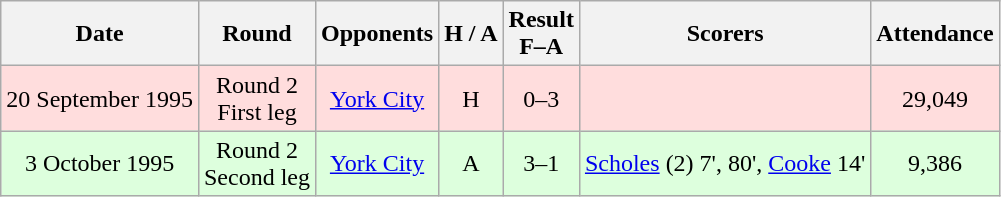<table class="wikitable" style="text-align:center">
<tr>
<th>Date</th>
<th>Round</th>
<th>Opponents</th>
<th>H / A</th>
<th>Result<br>F–A</th>
<th>Scorers</th>
<th>Attendance</th>
</tr>
<tr bgcolor="#ffdddd">
<td>20 September 1995</td>
<td>Round 2<br>First leg</td>
<td><a href='#'>York City</a></td>
<td>H</td>
<td>0–3</td>
<td></td>
<td>29,049</td>
</tr>
<tr bgcolor="#ddffdd">
<td>3 October 1995</td>
<td>Round 2<br>Second leg</td>
<td><a href='#'>York City</a></td>
<td>A</td>
<td>3–1</td>
<td><a href='#'>Scholes</a> (2) 7', 80', <a href='#'>Cooke</a> 14'</td>
<td>9,386</td>
</tr>
</table>
